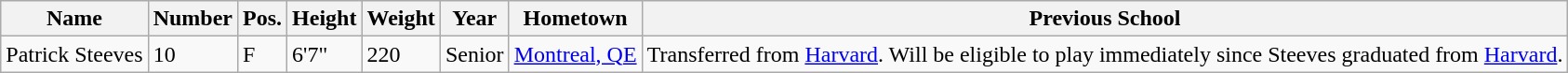<table class="wikitable sortable" border="1">
<tr>
<th>Name</th>
<th>Number</th>
<th>Pos.</th>
<th>Height</th>
<th>Weight</th>
<th>Year</th>
<th>Hometown</th>
<th class="unsortable">Previous School</th>
</tr>
<tr>
<td>Patrick Steeves</td>
<td>10</td>
<td>F</td>
<td>6'7"</td>
<td>220</td>
<td>Senior</td>
<td><a href='#'>Montreal, QE</a></td>
<td>Transferred from <a href='#'>Harvard</a>. Will be eligible to play immediately since Steeves graduated from <a href='#'>Harvard</a>.</td>
</tr>
</table>
